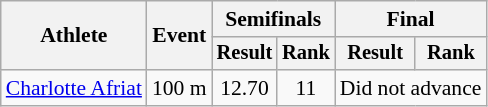<table class="wikitable" style="font-size:90%">
<tr>
<th rowspan="2">Athlete</th>
<th rowspan="2">Event</th>
<th colspan="2">Semifinals</th>
<th colspan="2">Final</th>
</tr>
<tr style="font-size:95%">
<th>Result</th>
<th>Rank</th>
<th>Result</th>
<th>Rank</th>
</tr>
<tr align=center>
<td align=left><a href='#'>Charlotte Afriat</a></td>
<td align=left>100 m</td>
<td>12.70</td>
<td>11</td>
<td colspan=2>Did not advance</td>
</tr>
</table>
